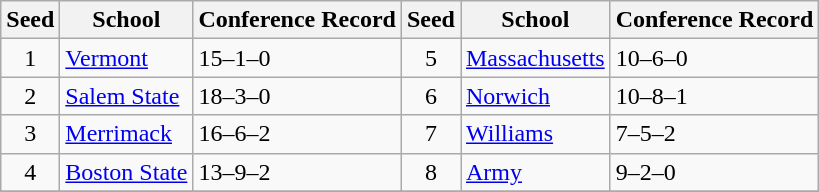<table class="wikitable">
<tr>
<th>Seed</th>
<th>School</th>
<th>Conference Record</th>
<th>Seed</th>
<th>School</th>
<th>Conference Record</th>
</tr>
<tr>
<td align=center>1</td>
<td><a href='#'>Vermont</a></td>
<td>15–1–0</td>
<td align=center>5</td>
<td><a href='#'>Massachusetts</a></td>
<td>10–6–0</td>
</tr>
<tr>
<td align=center>2</td>
<td><a href='#'>Salem State</a></td>
<td>18–3–0</td>
<td align=center>6</td>
<td><a href='#'>Norwich</a></td>
<td>10–8–1</td>
</tr>
<tr>
<td align=center>3</td>
<td><a href='#'>Merrimack</a></td>
<td>16–6–2</td>
<td align=center>7</td>
<td><a href='#'>Williams</a></td>
<td>7–5–2</td>
</tr>
<tr>
<td align=center>4</td>
<td><a href='#'>Boston State</a></td>
<td>13–9–2</td>
<td align=center>8</td>
<td><a href='#'>Army</a></td>
<td>9–2–0</td>
</tr>
<tr>
</tr>
</table>
